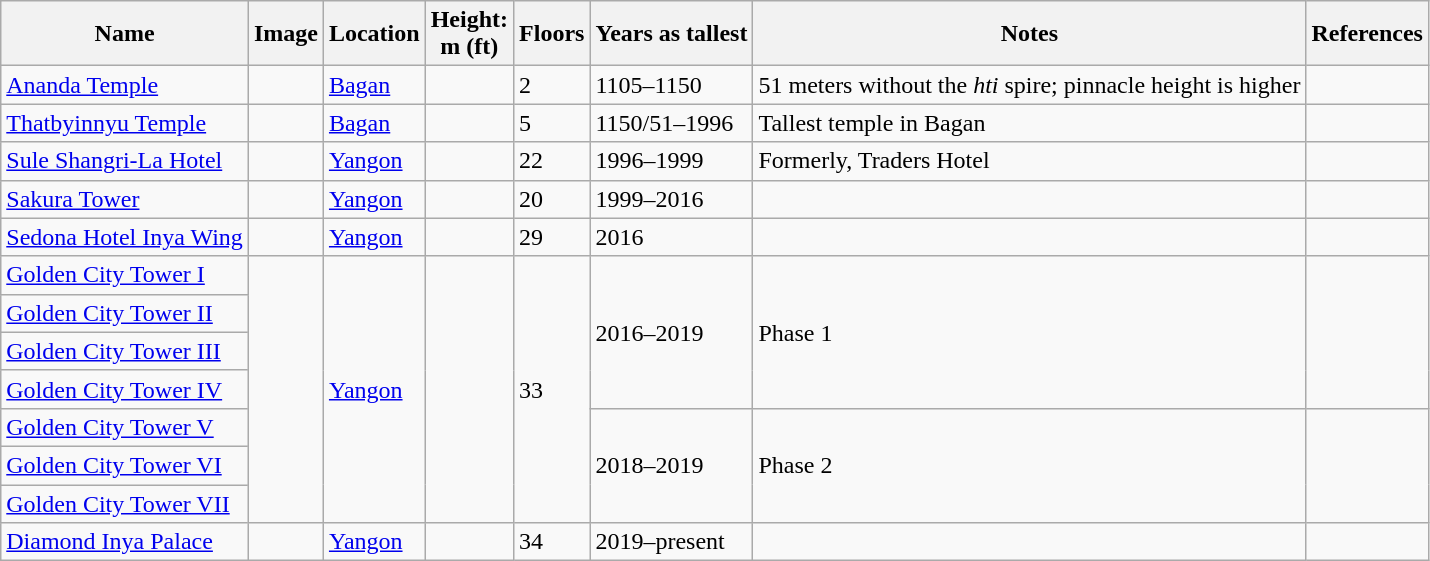<table class="wikitable sortable zebra">
<tr class="hintergrundfarbe6">
<th>Name</th>
<th class="unsortable">Image</th>
<th>Location</th>
<th>Height: <br>m (ft)</th>
<th>Floors</th>
<th>Years as tallest</th>
<th>Notes</th>
<th>References</th>
</tr>
<tr>
<td><a href='#'>Ananda Temple</a></td>
<td></td>
<td><a href='#'>Bagan</a></td>
<td></td>
<td>2</td>
<td>1105–1150</td>
<td>51 meters without the <em>hti</em> spire; pinnacle height is higher</td>
<td></td>
</tr>
<tr>
<td><a href='#'>Thatbyinnyu Temple</a></td>
<td></td>
<td><a href='#'>Bagan</a></td>
<td></td>
<td>5</td>
<td>1150/51–1996</td>
<td>Tallest temple in Bagan</td>
<td></td>
</tr>
<tr>
<td><a href='#'>Sule Shangri-La Hotel</a></td>
<td></td>
<td><a href='#'>Yangon</a></td>
<td></td>
<td>22</td>
<td>1996–1999</td>
<td>Formerly, Traders Hotel</td>
<td></td>
</tr>
<tr>
<td><a href='#'>Sakura Tower</a></td>
<td></td>
<td><a href='#'>Yangon</a></td>
<td></td>
<td>20</td>
<td>1999–2016</td>
<td></td>
<td></td>
</tr>
<tr>
<td><a href='#'>Sedona Hotel Inya Wing</a></td>
<td></td>
<td><a href='#'>Yangon</a></td>
<td><em></em></td>
<td>29</td>
<td>2016</td>
<td></td>
<td></td>
</tr>
<tr>
<td><a href='#'>Golden City Tower I</a></td>
<td rowspan="7"></td>
<td rowspan="7"><a href='#'>Yangon</a></td>
<td rowspan="7"></td>
<td rowspan="7">33</td>
<td rowspan="4">2016–2019</td>
<td rowspan="4">Phase 1</td>
<td rowspan="4"></td>
</tr>
<tr>
<td><a href='#'>Golden City Tower II</a></td>
</tr>
<tr>
<td><a href='#'>Golden City Tower III</a></td>
</tr>
<tr>
<td><a href='#'>Golden City Tower IV</a></td>
</tr>
<tr>
<td><a href='#'>Golden City Tower V</a></td>
<td rowspan="3">2018–2019</td>
<td rowspan="3">Phase 2</td>
<td rowspan="3"></td>
</tr>
<tr>
<td><a href='#'>Golden City Tower VI</a></td>
</tr>
<tr>
<td><a href='#'>Golden City Tower VII</a></td>
</tr>
<tr>
<td><a href='#'>Diamond Inya Palace</a></td>
<td></td>
<td><a href='#'>Yangon</a></td>
<td><em></em></td>
<td>34</td>
<td>2019–present</td>
<td></td>
<td></td>
</tr>
</table>
